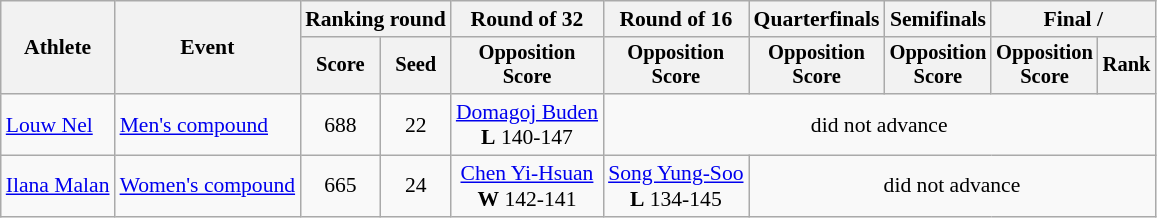<table class="wikitable" style="font-size:90%">
<tr>
<th rowspan=2>Athlete</th>
<th rowspan=2>Event</th>
<th colspan="2">Ranking round</th>
<th>Round of 32</th>
<th>Round of 16</th>
<th>Quarterfinals</th>
<th>Semifinals</th>
<th colspan="2">Final / </th>
</tr>
<tr style="font-size:95%">
<th>Score</th>
<th>Seed</th>
<th>Opposition<br>Score</th>
<th>Opposition<br>Score</th>
<th>Opposition<br>Score</th>
<th>Opposition<br>Score</th>
<th>Opposition<br>Score</th>
<th>Rank</th>
</tr>
<tr align=center>
<td align=left><a href='#'>Louw Nel</a></td>
<td align=left><a href='#'>Men's compound</a></td>
<td>688</td>
<td>22</td>
<td> <a href='#'>Domagoj Buden</a><br><strong>L</strong> 140-147</td>
<td colspan=5>did not advance</td>
</tr>
<tr align=center>
<td align=left><a href='#'>Ilana Malan</a></td>
<td align=left><a href='#'>Women's compound</a></td>
<td>665</td>
<td>24</td>
<td> <a href='#'>Chen Yi-Hsuan</a><br><strong>W</strong> 142-141</td>
<td> <a href='#'>Song Yung-Soo</a><br><strong>L</strong> 134-145</td>
<td colspan=4>did not advance</td>
</tr>
</table>
